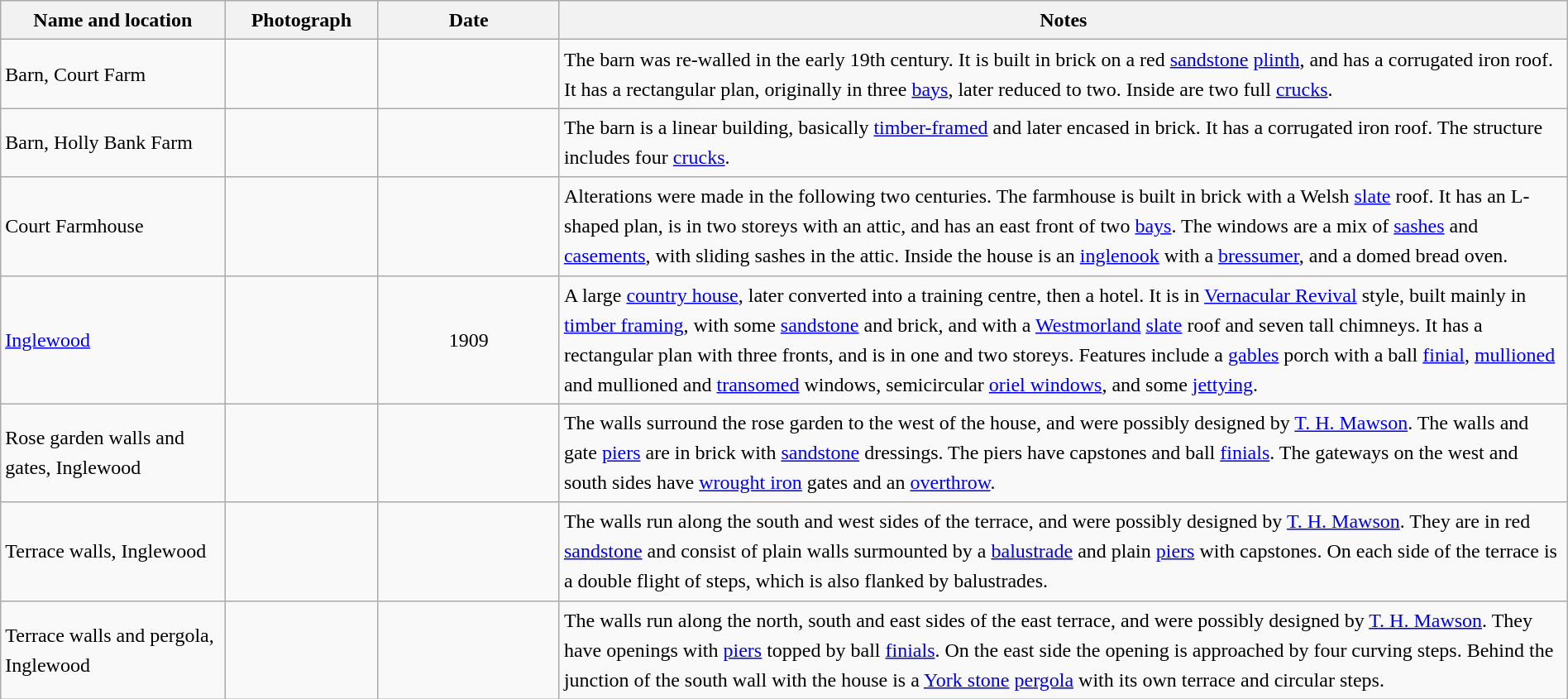<table class="wikitable sortable plainrowheaders" style="width:100%;border:0px;text-align:left;line-height:150%;">
<tr>
<th scope="col" style="width:150px">Name and location</th>
<th scope="col" style="width:100px" class="unsortable">Photograph</th>
<th scope="col" style="width:120px">Date</th>
<th scope="col" style="width:700px" class="unsortable">Notes</th>
</tr>
<tr>
<td>Barn, Court Farm<br><small></small></td>
<td></td>
<td align="center"></td>
<td>The barn was re-walled in the early 19th century. It is built in brick on a red <a href='#'>sandstone</a> <a href='#'>plinth</a>, and has a corrugated iron roof. It has a rectangular plan, originally in three <a href='#'>bays</a>, later reduced to two. Inside are two full <a href='#'>crucks</a>.</td>
</tr>
<tr>
<td>Barn, Holly Bank Farm<br><small></small></td>
<td></td>
<td align="center"></td>
<td>The barn is a linear building, basically <a href='#'>timber-framed</a> and later encased in brick. It has a corrugated iron roof. The structure includes four <a href='#'>crucks</a>.</td>
</tr>
<tr>
<td>Court Farmhouse<br><small></small></td>
<td></td>
<td align="center"></td>
<td>Alterations were made in the following two centuries. The farmhouse is built in brick with a Welsh <a href='#'>slate</a> roof. It has an L-shaped plan, is in two storeys with an attic, and has an east front of two <a href='#'>bays</a>. The windows are a mix of <a href='#'>sashes</a> and <a href='#'>casements</a>, with sliding sashes in the attic. Inside the house is an <a href='#'>inglenook</a> with a <a href='#'>bressumer</a>, and a domed bread oven.</td>
</tr>
<tr>
<td><a href='#'>Inglewood</a><br><small></small></td>
<td></td>
<td align="center">1909</td>
<td>A large <a href='#'>country house</a>, later converted into a training centre, then a hotel. It is in <a href='#'>Vernacular Revival</a> style, built mainly in <a href='#'>timber framing</a>, with some <a href='#'>sandstone</a> and brick, and with a <a href='#'>Westmorland</a> <a href='#'>slate</a> roof and seven tall chimneys. It has a rectangular plan with three fronts, and is in one and two storeys. Features include a <a href='#'>gables</a> porch with a ball <a href='#'>finial</a>, <a href='#'>mullioned</a> and mullioned and <a href='#'>transomed</a> windows, semicircular <a href='#'>oriel windows</a>, and some <a href='#'>jettying</a>.</td>
</tr>
<tr>
<td>Rose garden walls and gates, Inglewood<br><small></small></td>
<td></td>
<td align="center"></td>
<td>The walls surround the rose garden to the west of the house, and were possibly designed by <a href='#'>T. H. Mawson</a>. The walls and gate <a href='#'>piers</a> are in brick with <a href='#'>sandstone</a> dressings. The piers have capstones and ball <a href='#'>finials</a>. The gateways on the west and south sides have <a href='#'>wrought iron</a> gates and an <a href='#'>overthrow</a>.</td>
</tr>
<tr>
<td>Terrace walls, Inglewood<br><small></small></td>
<td></td>
<td align="center"></td>
<td>The walls run along the south and west sides of the terrace, and were possibly designed by <a href='#'>T. H. Mawson</a>. They are in red <a href='#'>sandstone</a> and consist of plain walls surmounted by a <a href='#'>balustrade</a> and plain <a href='#'>piers</a> with capstones. On each side of the terrace is a double flight of steps, which is also flanked by balustrades.</td>
</tr>
<tr>
<td>Terrace walls and pergola,<br>Inglewood<br><small></small></td>
<td></td>
<td align="center"></td>
<td>The walls run along the north, south and east sides of the east terrace, and were possibly designed by <a href='#'>T. H. Mawson</a>. They have openings with <a href='#'>piers</a> topped by ball <a href='#'>finials</a>. On the east side the opening is approached by four curving steps. Behind the junction of the south wall with the house is a <a href='#'>York stone</a> <a href='#'>pergola</a> with its own terrace and circular steps.</td>
</tr>
<tr>
</tr>
</table>
